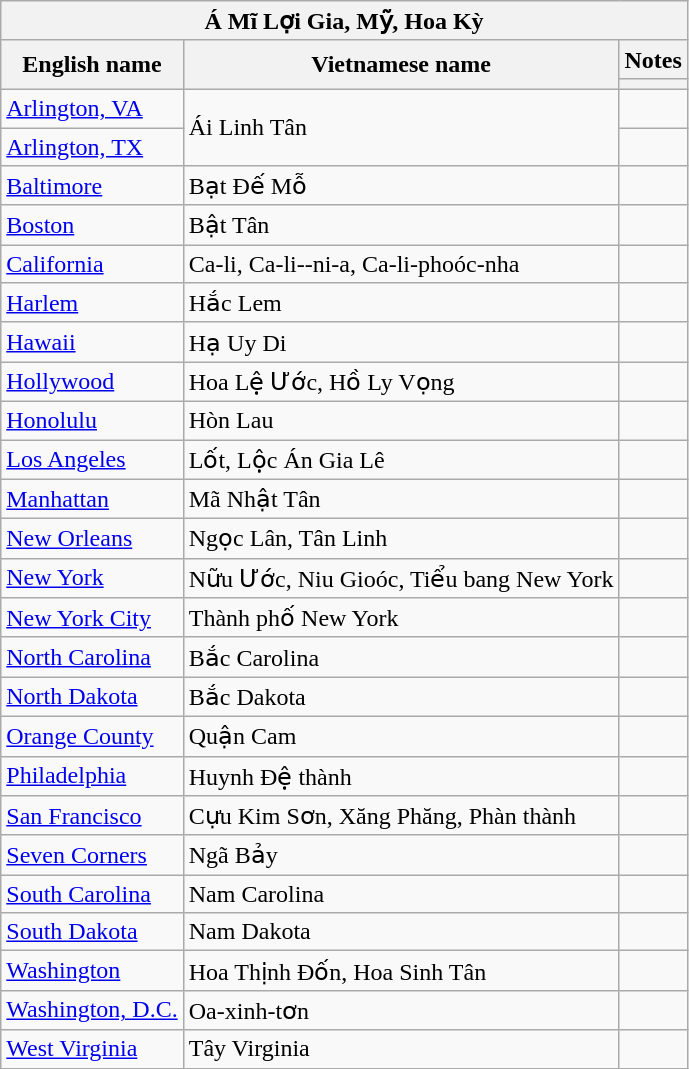<table class="wikitable sortable">
<tr>
<th colspan="3"> Á Mĩ Lợi Gia, Mỹ, Hoa Kỳ</th>
</tr>
<tr>
<th rowspan="2">English name</th>
<th rowspan="2">Vietnamese name</th>
<th>Notes</th>
</tr>
<tr>
<th></th>
</tr>
<tr>
<td><a href='#'>Arlington, VA</a></td>
<td rowspan="2">Ái Linh Tân</td>
<td></td>
</tr>
<tr>
<td><a href='#'>Arlington, TX</a></td>
<td></td>
</tr>
<tr>
<td><a href='#'>Baltimore</a></td>
<td>Bạt Đế Mỗ</td>
<td></td>
</tr>
<tr>
<td><a href='#'>Boston</a></td>
<td>Bật Tân</td>
<td></td>
</tr>
<tr>
<td><a href='#'>California</a></td>
<td>Ca-li, Ca-li--ni-a, Ca-li-phoóc-nha</td>
<td></td>
</tr>
<tr>
<td><a href='#'>Harlem</a></td>
<td>Hắc Lem</td>
<td></td>
</tr>
<tr>
<td><a href='#'>Hawaii</a></td>
<td>Hạ Uy Di</td>
<td></td>
</tr>
<tr>
<td><a href='#'>Hollywood</a></td>
<td>Hoa Lệ Ước, Hồ Ly Vọng</td>
<td></td>
</tr>
<tr>
<td><a href='#'>Honolulu</a></td>
<td>Hòn Lau</td>
<td></td>
</tr>
<tr>
<td><a href='#'>Los Angeles</a></td>
<td>Lốt, Lộc Án Gia Lê</td>
<td></td>
</tr>
<tr>
<td><a href='#'>Manhattan</a></td>
<td>Mã Nhật Tân</td>
<td></td>
</tr>
<tr>
<td><a href='#'>New Orleans</a></td>
<td>Ngọc Lân, Tân Linh</td>
<td></td>
</tr>
<tr>
<td><a href='#'>New York</a></td>
<td>Nữu Ước, Niu Gioóc, Tiểu bang New York</td>
<td></td>
</tr>
<tr>
<td><a href='#'>New York City</a></td>
<td>Thành phố New York</td>
<td></td>
</tr>
<tr>
<td><a href='#'>North Carolina</a></td>
<td>Bắc Carolina</td>
<td></td>
</tr>
<tr>
<td><a href='#'>North Dakota</a></td>
<td>Bắc Dakota</td>
<td></td>
</tr>
<tr>
<td><a href='#'>Orange County</a></td>
<td>Quận Cam</td>
<td></td>
</tr>
<tr>
<td><a href='#'>Philadelphia</a></td>
<td>Huynh Đệ thành</td>
<td></td>
</tr>
<tr>
<td><a href='#'>San Francisco</a></td>
<td>Cựu Kim Sơn, Xăng Phăng, Phàn thành</td>
<td></td>
</tr>
<tr>
<td><a href='#'>Seven Corners</a></td>
<td>Ngã Bảy</td>
<td></td>
</tr>
<tr>
<td><a href='#'>South Carolina</a></td>
<td>Nam Carolina</td>
<td></td>
</tr>
<tr>
<td><a href='#'>South Dakota</a></td>
<td>Nam Dakota</td>
<td></td>
</tr>
<tr>
<td><a href='#'>Washington</a></td>
<td>Hoa Thịnh Đốn, Hoa Sinh Tân</td>
<td></td>
</tr>
<tr>
<td><a href='#'>Washington, D.C.</a></td>
<td>Oa-xinh-tơn</td>
<td></td>
</tr>
<tr>
<td><a href='#'>West Virginia</a></td>
<td>Tây Virginia</td>
<td></td>
</tr>
</table>
